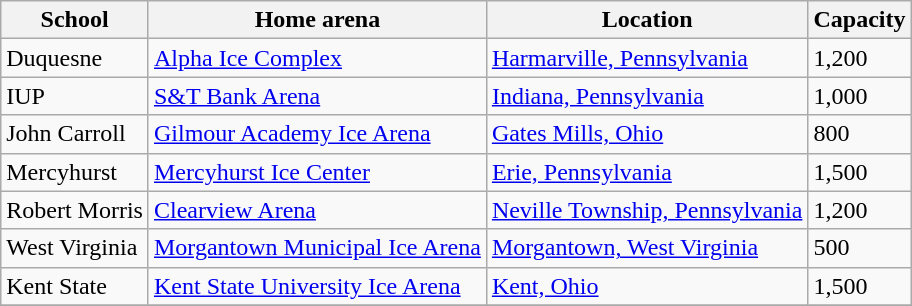<table class="wikitable sortable">
<tr>
<th>School</th>
<th>Home arena</th>
<th>Location</th>
<th>Capacity</th>
</tr>
<tr>
<td>Duquesne</td>
<td><a href='#'>Alpha Ice Complex</a></td>
<td><a href='#'>Harmarville, Pennsylvania</a></td>
<td>1,200</td>
</tr>
<tr>
<td>IUP</td>
<td><a href='#'>S&T Bank Arena</a></td>
<td><a href='#'>Indiana, Pennsylvania</a></td>
<td>1,000</td>
</tr>
<tr>
<td>John Carroll</td>
<td><a href='#'>Gilmour Academy Ice Arena</a></td>
<td><a href='#'>Gates Mills, Ohio</a></td>
<td>800</td>
</tr>
<tr>
<td>Mercyhurst</td>
<td><a href='#'>Mercyhurst Ice Center</a></td>
<td><a href='#'>Erie, Pennsylvania</a></td>
<td>1,500</td>
</tr>
<tr>
<td>Robert Morris</td>
<td><a href='#'>Clearview Arena</a></td>
<td><a href='#'>Neville Township, Pennsylvania</a></td>
<td>1,200</td>
</tr>
<tr>
<td>West Virginia</td>
<td><a href='#'>Morgantown Municipal Ice Arena</a></td>
<td><a href='#'>Morgantown, West Virginia</a></td>
<td>500</td>
</tr>
<tr>
<td>Kent State</td>
<td><a href='#'>Kent State University Ice Arena</a></td>
<td><a href='#'>Kent, Ohio</a></td>
<td>1,500</td>
</tr>
<tr>
</tr>
</table>
